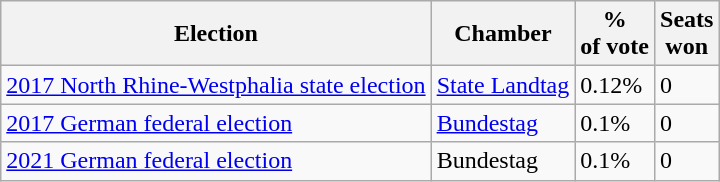<table class="wikitable">
<tr>
<th>Election</th>
<th>Chamber</th>
<th>%<br>of vote</th>
<th>Seats<br>won</th>
</tr>
<tr>
<td style="vertical-align:top;"><a href='#'>2017 North Rhine-Westphalia state election</a></td>
<td><a href='#'>State Landtag</a></td>
<td> 0.12%</td>
<td>0</td>
</tr>
<tr>
<td style="vertical-align:top;"><a href='#'>2017 German federal election</a></td>
<td><a href='#'>Bundestag</a></td>
<td> 0.1%</td>
<td>0</td>
</tr>
<tr>
<td><a href='#'>2021 German federal election</a></td>
<td>Bundestag</td>
<td> 0.1%</td>
<td>0</td>
</tr>
</table>
